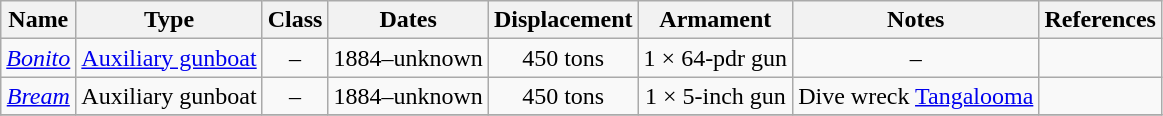<table class="wikitable" style="text-align: center">
<tr>
<th>Name</th>
<th>Type</th>
<th>Class</th>
<th>Dates</th>
<th>Displacement</th>
<th>Armament</th>
<th>Notes</th>
<th>References</th>
</tr>
<tr>
<td><a href='#'><em>Bonito</em></a></td>
<td><a href='#'>Auxiliary gunboat</a></td>
<td>–</td>
<td>1884–unknown</td>
<td>450 tons</td>
<td>1 × 64-pdr gun</td>
<td>–</td>
<td></td>
</tr>
<tr>
<td><a href='#'><em>Bream</em></a></td>
<td>Auxiliary gunboat</td>
<td>–</td>
<td>1884–unknown</td>
<td>450 tons</td>
<td>1 × 5-inch gun</td>
<td>Dive wreck <a href='#'>Tangalooma</a></td>
<td></td>
</tr>
<tr>
</tr>
</table>
